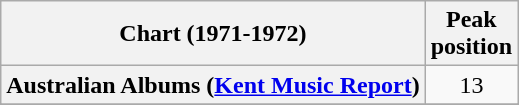<table class="wikitable plainrowheaders sortable">
<tr>
<th>Chart (1971-1972)</th>
<th>Peak<br>position</th>
</tr>
<tr>
<th scope="row">Australian Albums (<a href='#'>Kent Music Report</a>)</th>
<td align="center">13</td>
</tr>
<tr>
</tr>
<tr>
</tr>
<tr>
</tr>
<tr>
</tr>
</table>
